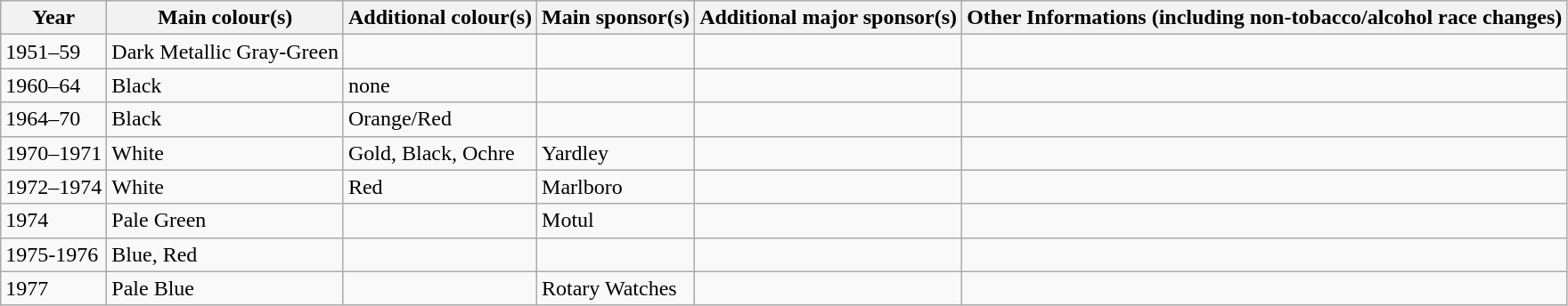<table class="wikitable">
<tr>
<th>Year</th>
<th>Main colour(s)</th>
<th>Additional colour(s)</th>
<th>Main sponsor(s)</th>
<th>Additional major sponsor(s)</th>
<th>Other Informations (including non-tobacco/alcohol race changes)</th>
</tr>
<tr>
<td>1951–59</td>
<td>Dark Metallic Gray-Green</td>
<td></td>
<td></td>
<td></td>
<td></td>
</tr>
<tr>
<td>1960–64</td>
<td>Black</td>
<td>none</td>
<td></td>
<td></td>
<td></td>
</tr>
<tr>
<td>1964–70</td>
<td>Black</td>
<td>Orange/Red</td>
<td></td>
<td></td>
<td></td>
</tr>
<tr>
<td>1970–1971</td>
<td>White</td>
<td>Gold, Black, Ochre</td>
<td>Yardley</td>
<td></td>
<td></td>
</tr>
<tr>
<td>1972–1974</td>
<td>White</td>
<td>Red</td>
<td>Marlboro</td>
<td></td>
<td></td>
</tr>
<tr>
<td>1974</td>
<td>Pale Green</td>
<td></td>
<td>Motul</td>
<td></td>
<td></td>
</tr>
<tr>
<td>1975-1976</td>
<td>Blue, Red</td>
<td></td>
<td></td>
<td></td>
<td></td>
</tr>
<tr>
<td>1977</td>
<td>Pale Blue</td>
<td></td>
<td>Rotary Watches</td>
<td></td>
<td></td>
</tr>
</table>
